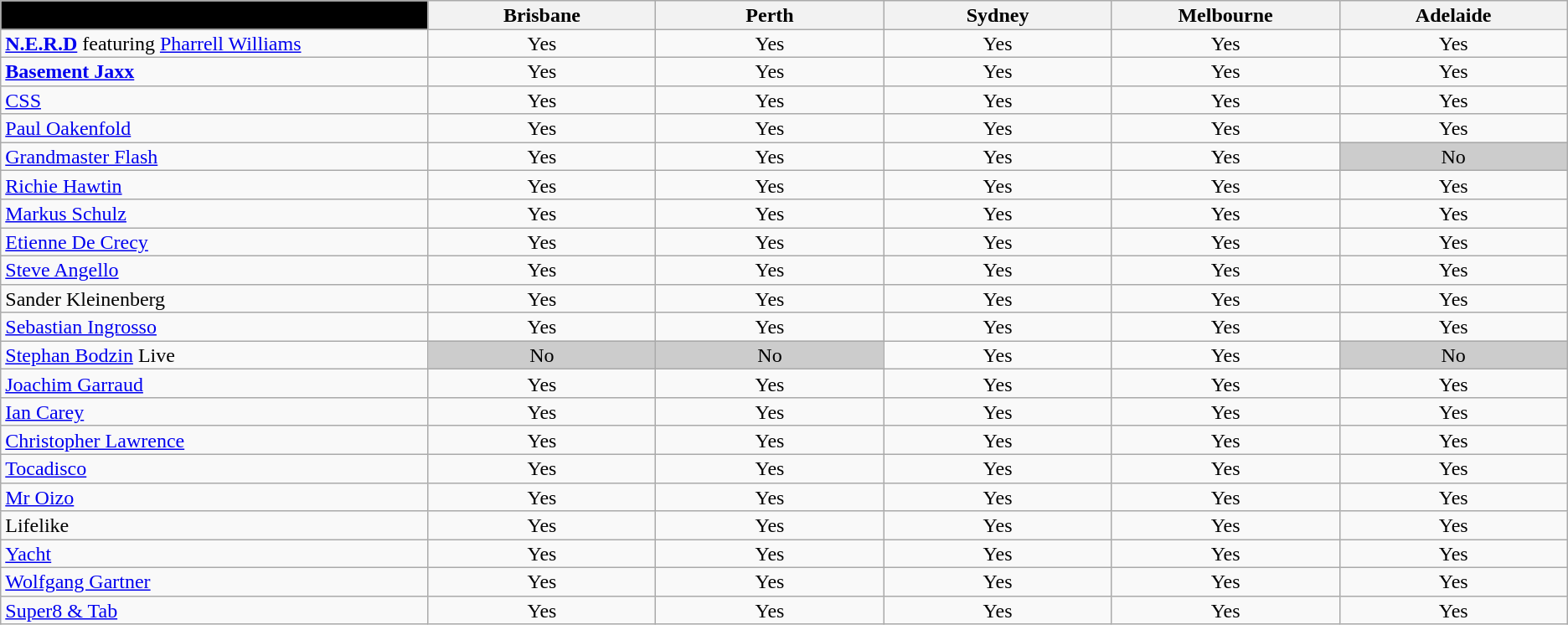<table class="wikitable sortable" style="line-height:0.95em;">
<tr>
<th style="background:#000; width:15%;"> </th>
<th width=8%>Brisbane</th>
<th width=8%>Perth</th>
<th width=8%>Sydney</th>
<th width=8%>Melbourne</th>
<th width=8%>Adelaide</th>
</tr>
<tr align=center>
<td align=left><strong><a href='#'>N.E.R.D</a></strong> featuring <a href='#'>Pharrell Williams</a></td>
<td>Yes</td>
<td>Yes</td>
<td>Yes</td>
<td>Yes</td>
<td>Yes</td>
</tr>
<tr align=center>
<td align=left><strong><a href='#'>Basement Jaxx</a></strong></td>
<td>Yes</td>
<td>Yes</td>
<td>Yes</td>
<td>Yes</td>
<td>Yes</td>
</tr>
<tr align=center>
<td align=left><a href='#'>CSS</a></td>
<td>Yes</td>
<td>Yes</td>
<td>Yes</td>
<td>Yes</td>
<td>Yes</td>
</tr>
<tr align=center>
<td align=left><a href='#'>Paul Oakenfold</a></td>
<td>Yes</td>
<td>Yes</td>
<td>Yes</td>
<td>Yes</td>
<td>Yes</td>
</tr>
<tr align=center>
<td align=left><a href='#'>Grandmaster Flash</a></td>
<td>Yes</td>
<td>Yes</td>
<td>Yes</td>
<td>Yes</td>
<td style="background:#ccc;">No</td>
</tr>
<tr align=center>
<td align=left><a href='#'>Richie Hawtin</a></td>
<td>Yes</td>
<td>Yes</td>
<td>Yes</td>
<td>Yes</td>
<td>Yes</td>
</tr>
<tr align=center>
<td align=left><a href='#'>Markus Schulz</a></td>
<td>Yes</td>
<td>Yes</td>
<td>Yes</td>
<td>Yes</td>
<td>Yes</td>
</tr>
<tr align=center>
<td align=left><a href='#'>Etienne De Crecy</a></td>
<td>Yes</td>
<td>Yes</td>
<td>Yes</td>
<td>Yes</td>
<td>Yes</td>
</tr>
<tr align=center>
<td align=left><a href='#'>Steve Angello</a></td>
<td>Yes</td>
<td>Yes</td>
<td>Yes</td>
<td>Yes</td>
<td>Yes</td>
</tr>
<tr align=center>
<td align=left>Sander Kleinenberg</td>
<td>Yes</td>
<td>Yes</td>
<td>Yes</td>
<td>Yes</td>
<td>Yes</td>
</tr>
<tr align=center>
<td align=left><a href='#'>Sebastian Ingrosso</a></td>
<td>Yes</td>
<td>Yes</td>
<td>Yes</td>
<td>Yes</td>
<td>Yes</td>
</tr>
<tr align=center>
<td align=left><a href='#'>Stephan Bodzin</a> Live</td>
<td style="background:#ccc;">No</td>
<td style="background:#ccc;">No</td>
<td>Yes</td>
<td>Yes</td>
<td style="background:#ccc;">No</td>
</tr>
<tr align=center>
<td align=left><a href='#'>Joachim Garraud</a></td>
<td>Yes</td>
<td>Yes</td>
<td>Yes</td>
<td>Yes</td>
<td>Yes</td>
</tr>
<tr align=center>
<td align=left><a href='#'>Ian Carey</a></td>
<td>Yes</td>
<td>Yes</td>
<td>Yes</td>
<td>Yes</td>
<td>Yes</td>
</tr>
<tr align=center>
<td align=left><a href='#'>Christopher Lawrence</a></td>
<td>Yes</td>
<td>Yes</td>
<td>Yes</td>
<td>Yes</td>
<td>Yes</td>
</tr>
<tr align=center>
<td align=left><a href='#'>Tocadisco</a></td>
<td>Yes</td>
<td>Yes</td>
<td>Yes</td>
<td>Yes</td>
<td>Yes</td>
</tr>
<tr align=center>
<td align=left><a href='#'>Mr Oizo</a></td>
<td>Yes</td>
<td>Yes</td>
<td>Yes</td>
<td>Yes</td>
<td>Yes</td>
</tr>
<tr align=center>
<td align=left>Lifelike</td>
<td>Yes</td>
<td>Yes</td>
<td>Yes</td>
<td>Yes</td>
<td>Yes</td>
</tr>
<tr align=center>
<td align=left><a href='#'>Yacht</a></td>
<td>Yes</td>
<td>Yes</td>
<td>Yes</td>
<td>Yes</td>
<td>Yes</td>
</tr>
<tr align=center>
<td align=left><a href='#'>Wolfgang Gartner</a></td>
<td>Yes</td>
<td>Yes</td>
<td>Yes</td>
<td>Yes</td>
<td>Yes</td>
</tr>
<tr align=center>
<td align=left><a href='#'>Super8 & Tab</a></td>
<td>Yes</td>
<td>Yes</td>
<td>Yes</td>
<td>Yes</td>
<td>Yes</td>
</tr>
</table>
